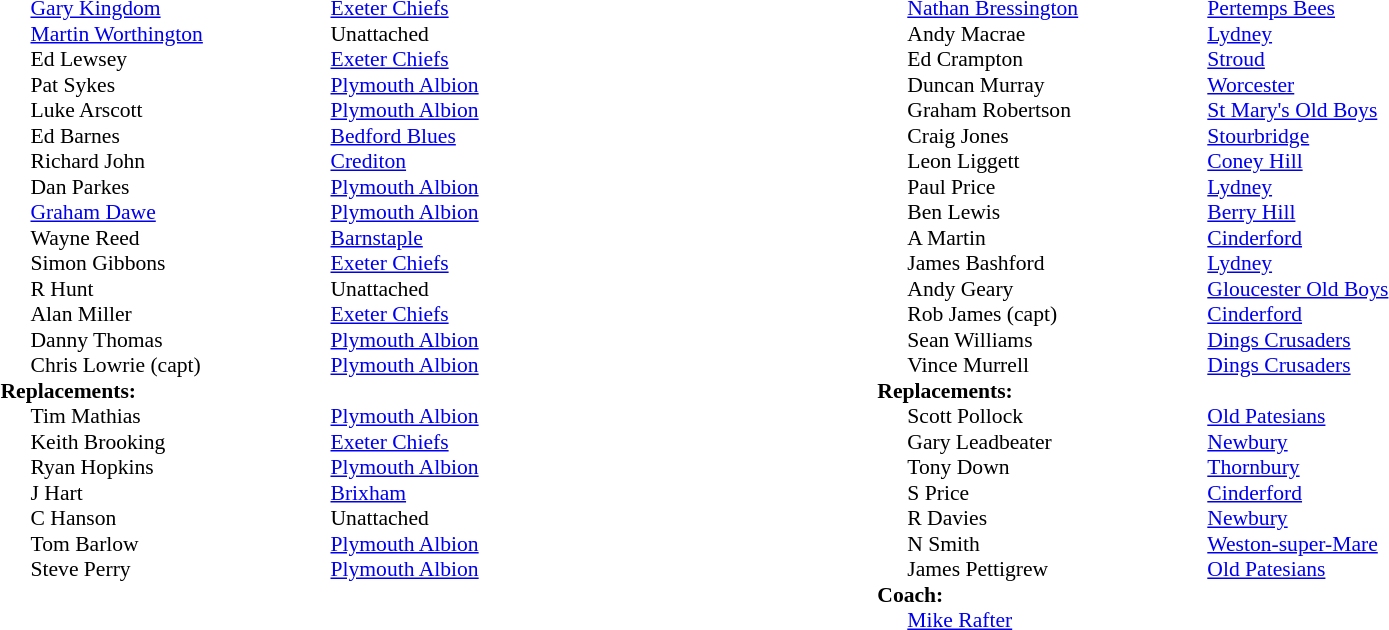<table width="80%">
<tr>
<td valign="top" width="50%"><br><table style="font-size: 90%" cellspacing="0" cellpadding="0">
<tr>
<th width="20"></th>
<th width="200"></th>
</tr>
<tr>
<td></td>
<td><a href='#'>Gary Kingdom</a></td>
<td><a href='#'>Exeter Chiefs</a></td>
</tr>
<tr>
<td></td>
<td><a href='#'>Martin Worthington</a></td>
<td>Unattached</td>
</tr>
<tr>
<td></td>
<td>Ed Lewsey</td>
<td><a href='#'>Exeter Chiefs</a></td>
</tr>
<tr>
<td></td>
<td>Pat Sykes</td>
<td><a href='#'>Plymouth Albion</a></td>
</tr>
<tr>
<td></td>
<td>Luke Arscott</td>
<td><a href='#'>Plymouth Albion</a></td>
</tr>
<tr>
<td></td>
<td>Ed Barnes</td>
<td><a href='#'>Bedford Blues</a></td>
</tr>
<tr>
<td></td>
<td>Richard John</td>
<td><a href='#'>Crediton</a></td>
</tr>
<tr>
<td></td>
<td>Dan Parkes</td>
<td><a href='#'>Plymouth Albion</a></td>
</tr>
<tr>
<td></td>
<td><a href='#'>Graham Dawe</a></td>
<td><a href='#'>Plymouth Albion</a></td>
</tr>
<tr>
<td></td>
<td>Wayne Reed</td>
<td><a href='#'>Barnstaple</a></td>
</tr>
<tr>
<td></td>
<td>Simon Gibbons</td>
<td><a href='#'>Exeter Chiefs</a></td>
</tr>
<tr>
<td></td>
<td>R Hunt</td>
<td>Unattached</td>
</tr>
<tr>
<td></td>
<td>Alan Miller</td>
<td><a href='#'>Exeter Chiefs</a></td>
</tr>
<tr>
<td></td>
<td>Danny Thomas</td>
<td><a href='#'>Plymouth Albion</a></td>
</tr>
<tr>
<td></td>
<td>Chris Lowrie (capt)</td>
<td><a href='#'>Plymouth Albion</a></td>
</tr>
<tr>
<td colspan=3><strong>Replacements:</strong></td>
</tr>
<tr>
<td></td>
<td>Tim Mathias</td>
<td><a href='#'>Plymouth Albion</a></td>
</tr>
<tr>
<td></td>
<td>Keith Brooking</td>
<td><a href='#'>Exeter Chiefs</a></td>
</tr>
<tr>
<td></td>
<td>Ryan Hopkins</td>
<td><a href='#'>Plymouth Albion</a></td>
</tr>
<tr>
<td></td>
<td>J Hart</td>
<td><a href='#'>Brixham</a></td>
</tr>
<tr>
<td></td>
<td>C Hanson</td>
<td>Unattached</td>
</tr>
<tr>
<td></td>
<td>Tom Barlow</td>
<td><a href='#'>Plymouth Albion</a></td>
</tr>
<tr>
<td></td>
<td>Steve Perry</td>
<td><a href='#'>Plymouth Albion</a></td>
</tr>
<tr>
</tr>
</table>
</td>
<td valign="top" width="50%"><br><table style="font-size: 90%" cellspacing="0" cellpadding="0" align="center">
<tr>
<th width="20"></th>
<th width="200"></th>
</tr>
<tr>
<td></td>
<td><a href='#'>Nathan Bressington</a></td>
<td><a href='#'>Pertemps Bees</a></td>
</tr>
<tr>
<td></td>
<td>Andy Macrae</td>
<td><a href='#'>Lydney</a></td>
</tr>
<tr>
<td></td>
<td>Ed Crampton</td>
<td><a href='#'>Stroud</a></td>
</tr>
<tr>
<td></td>
<td>Duncan Murray</td>
<td><a href='#'>Worcester</a></td>
</tr>
<tr>
<td></td>
<td>Graham Robertson</td>
<td><a href='#'>St Mary's Old Boys</a></td>
</tr>
<tr>
<td></td>
<td>Craig Jones</td>
<td><a href='#'>Stourbridge</a></td>
</tr>
<tr>
<td></td>
<td>Leon Liggett</td>
<td><a href='#'>Coney Hill</a></td>
</tr>
<tr>
<td></td>
<td>Paul Price</td>
<td><a href='#'>Lydney</a></td>
</tr>
<tr>
<td></td>
<td>Ben Lewis</td>
<td><a href='#'>Berry Hill</a></td>
</tr>
<tr>
<td></td>
<td>A Martin</td>
<td><a href='#'>Cinderford</a></td>
</tr>
<tr>
<td></td>
<td>James Bashford</td>
<td><a href='#'>Lydney</a></td>
</tr>
<tr>
<td></td>
<td>Andy Geary</td>
<td><a href='#'>Gloucester Old Boys</a></td>
</tr>
<tr>
<td></td>
<td>Rob James (capt)</td>
<td><a href='#'>Cinderford</a></td>
</tr>
<tr>
<td></td>
<td>Sean Williams</td>
<td><a href='#'>Dings Crusaders</a></td>
</tr>
<tr>
<td></td>
<td>Vince Murrell</td>
<td><a href='#'>Dings Crusaders</a></td>
</tr>
<tr>
<td colspan=3><strong>Replacements:</strong></td>
</tr>
<tr>
<td></td>
<td>Scott Pollock</td>
<td><a href='#'>Old Patesians</a></td>
</tr>
<tr>
<td></td>
<td>Gary Leadbeater</td>
<td><a href='#'>Newbury</a></td>
</tr>
<tr>
<td></td>
<td>Tony Down</td>
<td><a href='#'>Thornbury</a></td>
</tr>
<tr>
<td></td>
<td>S Price</td>
<td><a href='#'>Cinderford</a></td>
</tr>
<tr>
<td></td>
<td>R Davies</td>
<td><a href='#'>Newbury</a></td>
</tr>
<tr>
<td></td>
<td>N Smith</td>
<td><a href='#'>Weston-super-Mare</a></td>
</tr>
<tr>
<td></td>
<td>James Pettigrew</td>
<td><a href='#'>Old Patesians</a></td>
</tr>
<tr>
<td colspan=3><strong>Coach:</strong></td>
</tr>
<tr>
<td></td>
<td><a href='#'>Mike Rafter</a></td>
</tr>
</table>
</td>
</tr>
</table>
